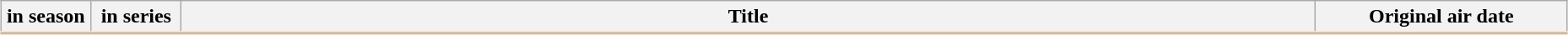<table class="wikitable" style="width:98%; margin:auto; background:#FFF;">
<tr style="border-bottom: 3px solid #FFDAB9;">
<th style="width:4em;"> in season</th>
<th style="width:4em;"> in series</th>
<th>Title</th>
<th style="width:12em;">Original air date</th>
</tr>
<tr>
</tr>
</table>
